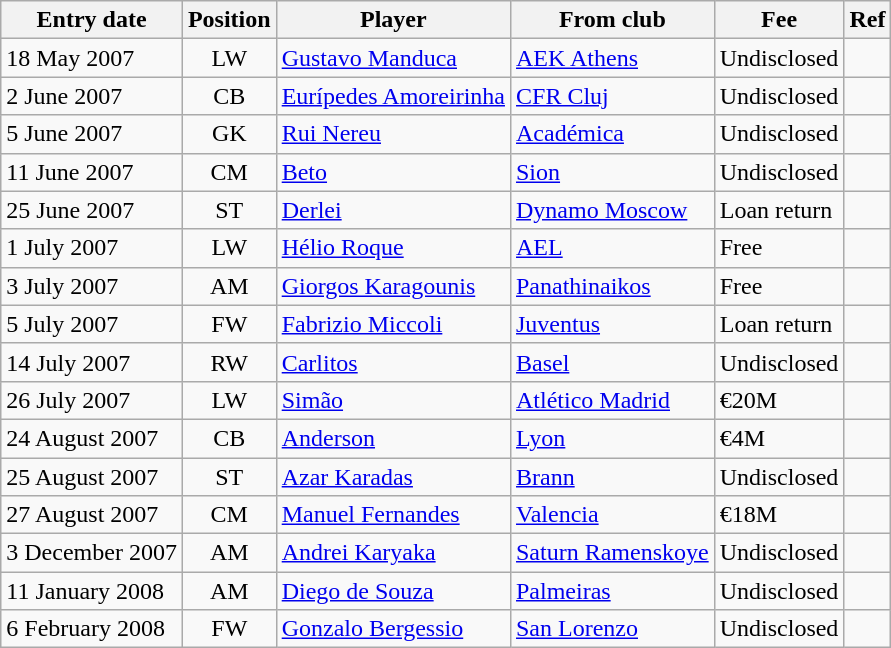<table class="wikitable sortable">
<tr>
<th>Entry date</th>
<th>Position</th>
<th>Player</th>
<th>From club</th>
<th>Fee</th>
<th>Ref</th>
</tr>
<tr>
<td>18 May 2007</td>
<td style="text-align:center;">LW</td>
<td style="text-align:left;"><a href='#'>Gustavo Manduca</a></td>
<td style="text-align:left;"><a href='#'>AEK Athens</a></td>
<td>Undisclosed</td>
<td></td>
</tr>
<tr>
<td>2 June 2007</td>
<td style="text-align:center;">CB</td>
<td style="text-align:left;"><a href='#'>Eurípedes Amoreirinha</a></td>
<td style="text-align:left;"><a href='#'>CFR Cluj</a></td>
<td>Undisclosed</td>
<td></td>
</tr>
<tr>
<td>5 June 2007</td>
<td style="text-align:center;">GK</td>
<td style="text-align:left;"><a href='#'>Rui Nereu</a></td>
<td style="text-align:left;"><a href='#'>Académica</a></td>
<td>Undisclosed</td>
<td></td>
</tr>
<tr>
<td>11 June 2007</td>
<td style="text-align:center;">CM</td>
<td style="text-align:left;"><a href='#'>Beto</a></td>
<td style="text-align:left;"><a href='#'>Sion</a></td>
<td>Undisclosed</td>
<td></td>
</tr>
<tr>
<td>25 June 2007</td>
<td style="text-align:center;">ST</td>
<td style="text-align:left;"><a href='#'>Derlei</a></td>
<td style="text-align:left;"><a href='#'>Dynamo Moscow</a></td>
<td>Loan return</td>
<td></td>
</tr>
<tr>
<td>1 July 2007</td>
<td style="text-align:center;">LW</td>
<td style="text-align:left;"><a href='#'>Hélio Roque</a></td>
<td style="text-align:left;"><a href='#'>AEL</a></td>
<td>Free</td>
<td></td>
</tr>
<tr>
<td>3 July 2007</td>
<td style="text-align:center;">AM</td>
<td style="text-align:left;"><a href='#'>Giorgos Karagounis</a></td>
<td style="text-align:left;"><a href='#'>Panathinaikos</a></td>
<td>Free</td>
<td></td>
</tr>
<tr>
<td>5 July 2007</td>
<td style="text-align:center;">FW</td>
<td style="text-align:left;"><a href='#'>Fabrizio Miccoli</a></td>
<td style="text-align:left;"><a href='#'>Juventus</a></td>
<td>Loan return</td>
<td></td>
</tr>
<tr>
<td>14 July 2007</td>
<td style="text-align:center;">RW</td>
<td style="text-align:left;"><a href='#'>Carlitos</a></td>
<td style="text-align:left;"><a href='#'>Basel</a></td>
<td>Undisclosed</td>
<td></td>
</tr>
<tr>
<td>26 July 2007</td>
<td style="text-align:center;">LW</td>
<td style="text-align:left;"><a href='#'>Simão</a></td>
<td style="text-align:left;"><a href='#'>Atlético Madrid</a></td>
<td>€20M</td>
<td></td>
</tr>
<tr>
<td>24 August 2007</td>
<td style="text-align:center;">CB</td>
<td style="text-align:left;"><a href='#'>Anderson</a></td>
<td style="text-align:left;"><a href='#'>Lyon</a></td>
<td>€4M</td>
<td></td>
</tr>
<tr>
<td>25 August 2007</td>
<td style="text-align:center;">ST</td>
<td style="text-align:left;"><a href='#'>Azar Karadas</a></td>
<td style="text-align:left;"><a href='#'>Brann</a></td>
<td>Undisclosed</td>
<td></td>
</tr>
<tr>
<td>27 August 2007</td>
<td style="text-align:center;">CM</td>
<td style="text-align:left;"><a href='#'>Manuel Fernandes</a></td>
<td style="text-align:left;"><a href='#'>Valencia</a></td>
<td>€18M</td>
<td></td>
</tr>
<tr>
<td>3 December 2007</td>
<td style="text-align:center;">AM</td>
<td style="text-align:left;"><a href='#'>Andrei Karyaka</a></td>
<td style="text-align:left;"><a href='#'>Saturn Ramenskoye</a></td>
<td>Undisclosed</td>
<td></td>
</tr>
<tr>
<td>11 January 2008</td>
<td style="text-align:center;">AM</td>
<td style="text-align:left;"><a href='#'>Diego de Souza</a></td>
<td style="text-align:left;"><a href='#'>Palmeiras</a></td>
<td>Undisclosed</td>
<td></td>
</tr>
<tr>
<td>6 February 2008</td>
<td style="text-align:center;">FW</td>
<td style="text-align:left;"><a href='#'>Gonzalo Bergessio</a></td>
<td style="text-align:left;"><a href='#'>San Lorenzo</a></td>
<td>Undisclosed</td>
<td></td>
</tr>
</table>
